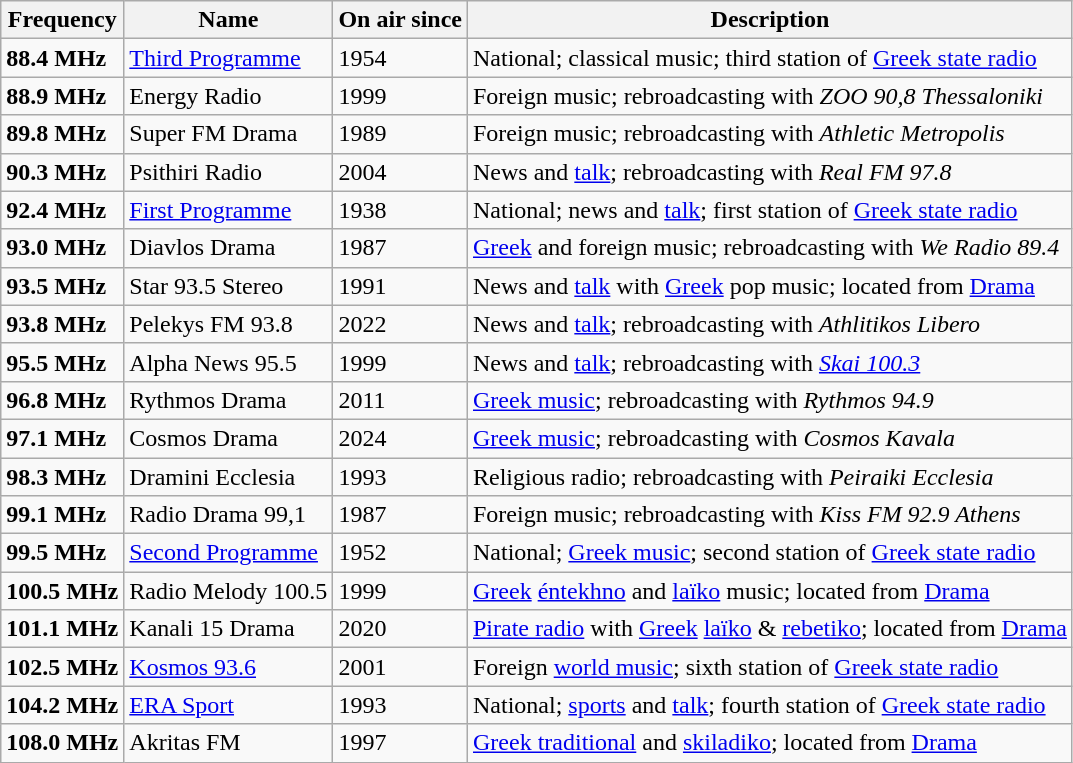<table class="wikitable">
<tr>
<th>Frequency</th>
<th>Name</th>
<th>On air since</th>
<th>Description</th>
</tr>
<tr>
<td><strong>88.4 MHz</strong></td>
<td><a href='#'>Third Programme</a></td>
<td>1954</td>
<td>National; classical music; third station of <a href='#'>Greek state radio</a></td>
</tr>
<tr>
<td><strong>88.9 MHz</strong></td>
<td>Energy Radio</td>
<td>1999</td>
<td>Foreign music; rebroadcasting with <em>ZOO 90,8 Thessaloniki</em></td>
</tr>
<tr>
<td><strong>89.8 MHz</strong></td>
<td>Super FM Drama</td>
<td>1989</td>
<td>Foreign music; rebroadcasting with <em>Athletic Metropolis</em></td>
</tr>
<tr>
<td><strong>90.3 MHz</strong></td>
<td>Psithiri Radio</td>
<td>2004</td>
<td>News and <a href='#'>talk</a>; rebroadcasting with <em>Real FM 97.8</em></td>
</tr>
<tr>
<td><strong>92.4 MHz</strong></td>
<td><a href='#'>First Programme</a></td>
<td>1938</td>
<td>National; news and <a href='#'>talk</a>; first station of <a href='#'>Greek state radio</a></td>
</tr>
<tr>
<td><strong>93.0 MHz</strong></td>
<td>Diavlos Drama</td>
<td>1987</td>
<td><a href='#'>Greek</a> and foreign music; rebroadcasting with <em>We Radio 89.4</em></td>
</tr>
<tr>
<td><strong>93.5 MHz</strong></td>
<td>Star 93.5 Stereo</td>
<td>1991</td>
<td>News and <a href='#'>talk</a> with <a href='#'>Greek</a> pop music; located from <a href='#'>Drama</a></td>
</tr>
<tr>
<td><strong>93.8 MHz</strong></td>
<td>Pelekys FM 93.8</td>
<td>2022</td>
<td>News and <a href='#'>talk</a>; rebroadcasting with <em>Athlitikos Libero</em></td>
</tr>
<tr>
<td><strong>95.5 MHz</strong></td>
<td>Alpha News 95.5</td>
<td>1999</td>
<td>News and <a href='#'>talk</a>; rebroadcasting with <em><a href='#'>Skai 100.3</a></em></td>
</tr>
<tr>
<td><strong>96.8 MHz</strong></td>
<td>Rythmos Drama</td>
<td>2011</td>
<td><a href='#'>Greek music</a>; rebroadcasting with <em>Rythmos 94.9</em></td>
</tr>
<tr>
<td><strong>97.1 MHz</strong></td>
<td>Cosmos Drama</td>
<td>2024</td>
<td><a href='#'>Greek music</a>; rebroadcasting with <em>Cosmos Kavala</em></td>
</tr>
<tr>
<td><strong>98.3 MHz</strong></td>
<td>Dramini Ecclesia</td>
<td>1993</td>
<td>Religious radio; rebroadcasting with <em>Peiraiki Ecclesia</em></td>
</tr>
<tr>
<td><strong>99.1 MHz</strong></td>
<td>Radio Drama 99,1</td>
<td>1987</td>
<td>Foreign music; rebroadcasting with <em>Kiss FM 92.9 Athens</em></td>
</tr>
<tr>
<td><strong>99.5 MHz</strong></td>
<td><a href='#'>Second Programme</a></td>
<td>1952</td>
<td>National; <a href='#'>Greek music</a>; second station of <a href='#'>Greek state radio</a></td>
</tr>
<tr>
<td><strong>100.5 MHz</strong></td>
<td>Radio Melody 100.5</td>
<td>1999</td>
<td><a href='#'>Greek</a> <a href='#'>éntekhno</a> and <a href='#'>laïko</a> music; located from <a href='#'>Drama</a></td>
</tr>
<tr>
<td><strong>101.1 MHz</strong></td>
<td>Kanali 15 Drama</td>
<td>2020</td>
<td><a href='#'>Pirate radio</a> with <a href='#'>Greek</a> <a href='#'>laïko</a> & <a href='#'>rebetiko</a>; located from <a href='#'>Drama</a></td>
</tr>
<tr>
<td><strong>102.5 MHz</strong></td>
<td><a href='#'>Kosmos 93.6</a></td>
<td>2001</td>
<td>Foreign <a href='#'>world music</a>; sixth station of <a href='#'>Greek state radio</a></td>
</tr>
<tr>
<td><strong>104.2 MHz</strong></td>
<td><a href='#'>ERA Sport</a></td>
<td>1993</td>
<td>National; <a href='#'>sports</a> and <a href='#'>talk</a>; fourth station of <a href='#'>Greek state radio</a></td>
</tr>
<tr>
<td><strong>108.0 MHz</strong></td>
<td>Akritas FM</td>
<td>1997</td>
<td><a href='#'>Greek traditional</a> and <a href='#'>skiladiko</a>; located from <a href='#'>Drama</a></td>
</tr>
</table>
